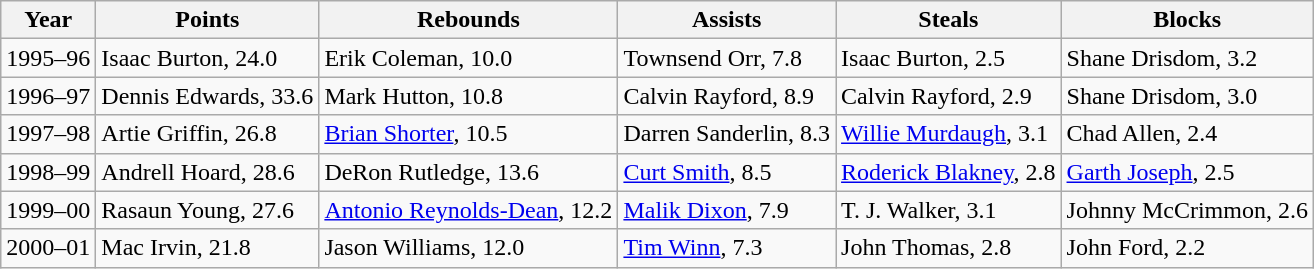<table class="wikitable">
<tr>
<th>Year</th>
<th>Points</th>
<th>Rebounds</th>
<th>Assists</th>
<th>Steals</th>
<th>Blocks</th>
</tr>
<tr>
<td>1995–96</td>
<td>Isaac Burton, 24.0</td>
<td>Erik Coleman, 10.0</td>
<td>Townsend Orr, 7.8</td>
<td>Isaac Burton, 2.5</td>
<td>Shane Drisdom, 3.2</td>
</tr>
<tr>
<td>1996–97</td>
<td>Dennis Edwards, 33.6</td>
<td>Mark Hutton, 10.8</td>
<td>Calvin Rayford, 8.9</td>
<td>Calvin Rayford, 2.9</td>
<td>Shane Drisdom, 3.0</td>
</tr>
<tr>
<td>1997–98</td>
<td>Artie Griffin, 26.8</td>
<td><a href='#'>Brian Shorter</a>, 10.5</td>
<td>Darren Sanderlin, 8.3</td>
<td><a href='#'>Willie Murdaugh</a>, 3.1</td>
<td>Chad Allen, 2.4</td>
</tr>
<tr>
<td>1998–99</td>
<td>Andrell Hoard, 28.6</td>
<td>DeRon Rutledge, 13.6</td>
<td><a href='#'>Curt Smith</a>, 8.5</td>
<td><a href='#'>Roderick Blakney</a>, 2.8</td>
<td><a href='#'>Garth Joseph</a>, 2.5</td>
</tr>
<tr>
<td>1999–00</td>
<td>Rasaun Young, 27.6</td>
<td><a href='#'>Antonio Reynolds-Dean</a>, 12.2</td>
<td><a href='#'>Malik Dixon</a>, 7.9</td>
<td>T. J. Walker, 3.1</td>
<td>Johnny McCrimmon, 2.6</td>
</tr>
<tr>
<td>2000–01</td>
<td>Mac Irvin, 21.8</td>
<td>Jason Williams, 12.0</td>
<td><a href='#'>Tim Winn</a>, 7.3</td>
<td>John Thomas, 2.8</td>
<td>John Ford, 2.2</td>
</tr>
</table>
